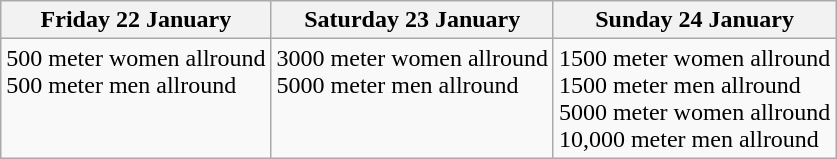<table class="wikitable">
<tr>
<th>Friday 22 January</th>
<th>Saturday 23 January</th>
<th>Sunday 24 January</th>
</tr>
<tr>
<td Valign=top>500 meter women allround <br> 500 meter men allround</td>
<td Valign=top>3000 meter women allround <br> 5000 meter men allround</td>
<td Valign=top>1500 meter women allround <br> 1500 meter men allround <br> 5000 meter women allround <br>10,000 meter men allround</td>
</tr>
</table>
